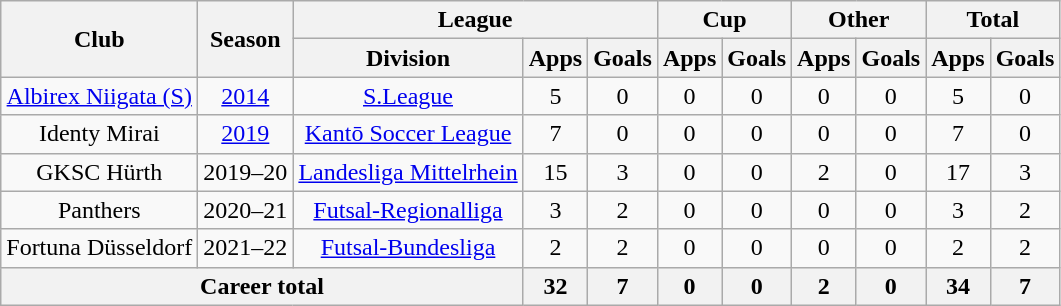<table class="wikitable" style="text-align: center">
<tr>
<th rowspan="2">Club</th>
<th rowspan="2">Season</th>
<th colspan="3">League</th>
<th colspan="2">Cup</th>
<th colspan="2">Other</th>
<th colspan="2">Total</th>
</tr>
<tr>
<th>Division</th>
<th>Apps</th>
<th>Goals</th>
<th>Apps</th>
<th>Goals</th>
<th>Apps</th>
<th>Goals</th>
<th>Apps</th>
<th>Goals</th>
</tr>
<tr>
<td><a href='#'>Albirex Niigata (S)</a></td>
<td><a href='#'>2014</a></td>
<td><a href='#'>S.League</a></td>
<td>5</td>
<td>0</td>
<td>0</td>
<td>0</td>
<td>0</td>
<td>0</td>
<td>5</td>
<td>0</td>
</tr>
<tr>
<td>Identy Mirai</td>
<td><a href='#'>2019</a></td>
<td><a href='#'>Kantō Soccer League</a></td>
<td>7</td>
<td>0</td>
<td>0</td>
<td>0</td>
<td>0</td>
<td>0</td>
<td>7</td>
<td>0</td>
</tr>
<tr>
<td>GKSC Hürth</td>
<td>2019–20</td>
<td><a href='#'>Landesliga Mittelrhein</a></td>
<td>15</td>
<td>3</td>
<td>0</td>
<td>0</td>
<td>2</td>
<td>0</td>
<td>17</td>
<td>3</td>
</tr>
<tr>
<td>Panthers</td>
<td>2020–21</td>
<td><a href='#'>Futsal-Regionalliga</a></td>
<td>3</td>
<td>2</td>
<td>0</td>
<td>0</td>
<td>0</td>
<td>0</td>
<td>3</td>
<td>2</td>
</tr>
<tr>
<td>Fortuna Düsseldorf</td>
<td>2021–22</td>
<td><a href='#'>Futsal-Bundesliga</a></td>
<td>2</td>
<td>2</td>
<td>0</td>
<td>0</td>
<td>0</td>
<td>0</td>
<td>2</td>
<td>2</td>
</tr>
<tr>
<th colspan=3>Career total</th>
<th>32</th>
<th>7</th>
<th>0</th>
<th>0</th>
<th>2</th>
<th>0</th>
<th>34</th>
<th>7</th>
</tr>
</table>
